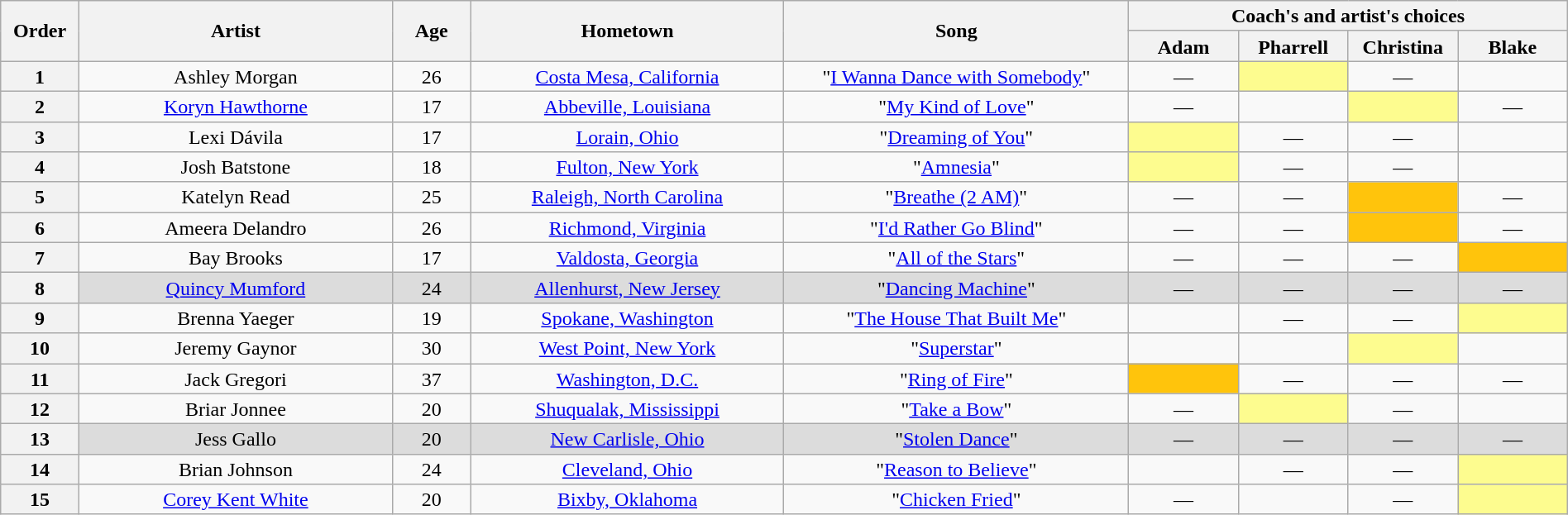<table class="wikitable" style="text-align:center; line-height:17px; width:100%;">
<tr>
<th scope="col" rowspan="2" style="width:05%;">Order</th>
<th scope="col" rowspan="2" style="width:20%;">Artist</th>
<th scope="col" rowspan="2" style="width:05%;">Age</th>
<th scope="col" rowspan="2" style="width:20%;">Hometown</th>
<th scope="col" rowspan="2" style="width:22%;">Song</th>
<th scope="col" colspan="4" style="width:28%;">Coach's and artist's choices</th>
</tr>
<tr>
<th style="width:07%;">Adam</th>
<th style="width:07%;">Pharrell</th>
<th style="width:07%;">Christina</th>
<th style="width:07%;">Blake</th>
</tr>
<tr>
<th>1</th>
<td>Ashley Morgan</td>
<td>26</td>
<td><a href='#'>Costa Mesa, California</a></td>
<td>"<a href='#'>I Wanna Dance with Somebody</a>"</td>
<td>—</td>
<td style="background:#fdfc8f;"><strong></strong></td>
<td>—</td>
<td><strong></strong></td>
</tr>
<tr>
<th>2</th>
<td><a href='#'>Koryn Hawthorne</a></td>
<td>17</td>
<td><a href='#'>Abbeville, Louisiana</a></td>
<td>"<a href='#'>My Kind of Love</a>"</td>
<td>—</td>
<td><strong></strong></td>
<td style="background:#fdfc8f;"><strong></strong></td>
<td>—</td>
</tr>
<tr>
<th>3</th>
<td>Lexi Dávila</td>
<td>17</td>
<td><a href='#'>Lorain, Ohio</a></td>
<td>"<a href='#'>Dreaming of You</a>"</td>
<td style="background:#fdfc8f;"><strong></strong></td>
<td>—</td>
<td>—</td>
<td><strong></strong></td>
</tr>
<tr>
<th>4</th>
<td>Josh Batstone</td>
<td>18</td>
<td><a href='#'>Fulton, New York</a></td>
<td>"<a href='#'>Amnesia</a>"</td>
<td style="background:#fdfc8f;"><strong></strong></td>
<td>—</td>
<td>—</td>
<td><strong></strong></td>
</tr>
<tr>
<th>5</th>
<td>Katelyn Read</td>
<td>25</td>
<td><a href='#'>Raleigh, North Carolina</a></td>
<td>"<a href='#'>Breathe (2 AM)</a>"</td>
<td>—</td>
<td>—</td>
<td style="background:#FFC40C;"><strong></strong></td>
<td>—</td>
</tr>
<tr>
<th>6</th>
<td>Ameera Delandro</td>
<td>26</td>
<td><a href='#'>Richmond, Virginia</a></td>
<td>"<a href='#'>I'd Rather Go Blind</a>"</td>
<td>—</td>
<td>—</td>
<td style="background:#FFC40C;"><strong></strong></td>
<td>—</td>
</tr>
<tr>
<th>7</th>
<td>Bay Brooks</td>
<td>17</td>
<td><a href='#'>Valdosta, Georgia</a></td>
<td>"<a href='#'>All of the Stars</a>"</td>
<td>—</td>
<td>—</td>
<td>—</td>
<td style="background:#FFC40C;"><strong></strong></td>
</tr>
<tr>
<th>8</th>
<td style="background:#DCDCDC;"><a href='#'>Quincy Mumford</a></td>
<td style="background:#DCDCDC;">24</td>
<td style="background:#DCDCDC;"><a href='#'>Allenhurst, New Jersey</a></td>
<td style="background:#DCDCDC;">"<a href='#'>Dancing Machine</a>"</td>
<td style="background:#DCDCDC;">—</td>
<td style="background:#DCDCDC;">—</td>
<td style="background:#DCDCDC;">—</td>
<td style="background:#DCDCDC;">—</td>
</tr>
<tr>
<th>9</th>
<td>Brenna Yaeger</td>
<td>19</td>
<td><a href='#'>Spokane, Washington</a></td>
<td>"<a href='#'>The House That Built Me</a>"</td>
<td><strong></strong></td>
<td>—</td>
<td>—</td>
<td style="background:#fdfc8f;"><strong></strong></td>
</tr>
<tr>
<th>10</th>
<td>Jeremy Gaynor</td>
<td>30</td>
<td><a href='#'>West Point, New York</a></td>
<td>"<a href='#'>Superstar</a>"</td>
<td><strong></strong></td>
<td><strong></strong></td>
<td style="background:#fdfc8f;"><strong></strong></td>
<td><strong></strong></td>
</tr>
<tr>
<th>11</th>
<td>Jack Gregori</td>
<td>37</td>
<td><a href='#'>Washington, D.C.</a></td>
<td>"<a href='#'>Ring of Fire</a>"</td>
<td style="background:#FFC40C;"><strong></strong></td>
<td>—</td>
<td>—</td>
<td>—</td>
</tr>
<tr>
<th>12</th>
<td>Briar Jonnee</td>
<td>20</td>
<td><a href='#'>Shuqualak, Mississippi</a></td>
<td>"<a href='#'>Take a Bow</a>"</td>
<td>—</td>
<td style="background:#fdfc8f;"><strong></strong></td>
<td>—</td>
<td><strong></strong></td>
</tr>
<tr>
<th>13</th>
<td style="background:#DCDCDC;">Jess Gallo</td>
<td style="background:#DCDCDC;">20</td>
<td style="background:#DCDCDC;"><a href='#'>New Carlisle, Ohio</a></td>
<td style="background:#DCDCDC;">"<a href='#'>Stolen Dance</a>"</td>
<td style="background:#DCDCDC;">—</td>
<td style="background:#DCDCDC;">—</td>
<td style="background:#DCDCDC;">—</td>
<td style="background:#DCDCDC;">—</td>
</tr>
<tr>
<th>14</th>
<td>Brian Johnson</td>
<td>24</td>
<td><a href='#'>Cleveland, Ohio</a></td>
<td>"<a href='#'>Reason to Believe</a>"</td>
<td><strong></strong></td>
<td>—</td>
<td>—</td>
<td style="background:#fdfc8f;"><strong></strong></td>
</tr>
<tr>
<th>15</th>
<td><a href='#'>Corey Kent White</a></td>
<td>20</td>
<td><a href='#'>Bixby, Oklahoma</a></td>
<td>"<a href='#'>Chicken Fried</a>"</td>
<td>—</td>
<td><strong></strong></td>
<td>—</td>
<td style="background:#fdfc8f;"><strong></strong></td>
</tr>
</table>
